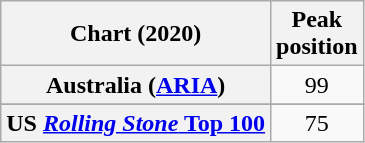<table class="wikitable sortable plainrowheaders" style="text-align:center">
<tr>
<th scope="col">Chart (2020)</th>
<th scope="col">Peak<br>position</th>
</tr>
<tr>
<th scope="row">Australia (<a href='#'>ARIA</a>)</th>
<td>99</td>
</tr>
<tr>
</tr>
<tr>
</tr>
<tr>
</tr>
<tr>
<th scope="row">US <a href='#'><em>Rolling Stone</em> Top 100</a></th>
<td>75</td>
</tr>
</table>
